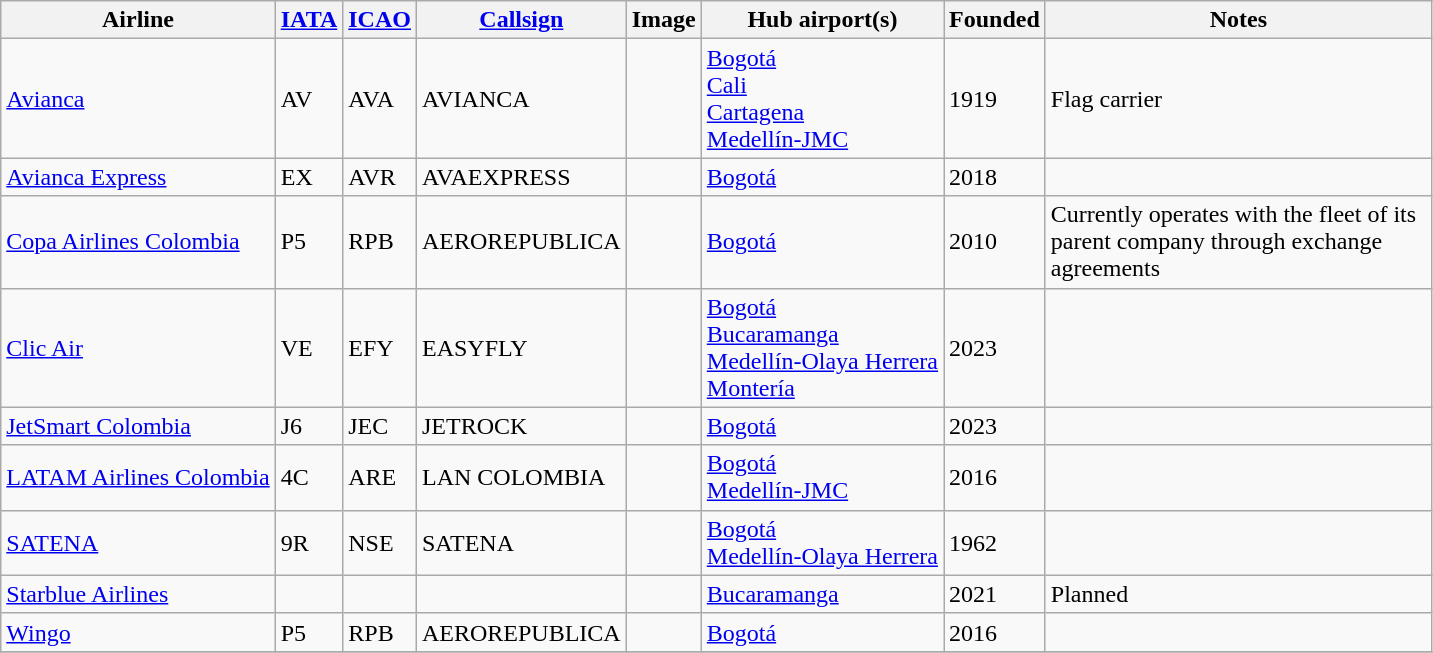<table class="wikitable sortable">
<tr>
<th>Airline</th>
<th><a href='#'>IATA</a></th>
<th><a href='#'>ICAO</a></th>
<th><a href='#'>Callsign</a></th>
<th>Image</th>
<th>Hub airport(s)</th>
<th>Founded</th>
<th style="width:250px;">Notes</th>
</tr>
<tr>
<td><a href='#'>Avianca</a></td>
<td>AV</td>
<td>AVA</td>
<td>AVIANCA</td>
<td></td>
<td><a href='#'>Bogotá</a><br><a href='#'>Cali</a><br><a href='#'>Cartagena</a><br><a href='#'>Medellín-JMC</a></td>
<td>1919</td>
<td>Flag carrier</td>
</tr>
<tr>
<td><a href='#'>Avianca Express</a></td>
<td>EX</td>
<td>AVR</td>
<td>AVAEXPRESS</td>
<td></td>
<td><a href='#'>Bogotá</a></td>
<td>2018</td>
<td></td>
</tr>
<tr>
<td><a href='#'>Copa Airlines Colombia</a></td>
<td>P5</td>
<td>RPB</td>
<td>AEROREPUBLICA</td>
<td></td>
<td><a href='#'>Bogotá</a></td>
<td>2010</td>
<td>Currently operates with the fleet of its parent company through exchange agreements</td>
</tr>
<tr>
<td><a href='#'>Clic Air</a></td>
<td>VE</td>
<td>EFY</td>
<td>EASYFLY</td>
<td></td>
<td><a href='#'>Bogotá</a><br><a href='#'>Bucaramanga</a><br><a href='#'>Medellín-Olaya Herrera</a><br><a href='#'>Montería</a></td>
<td>2023</td>
<td></td>
</tr>
<tr>
<td><a href='#'>JetSmart Colombia</a></td>
<td>J6</td>
<td>JEC</td>
<td>JETROCK</td>
<td></td>
<td><a href='#'>Bogotá</a></td>
<td>2023</td>
<td></td>
</tr>
<tr>
<td><a href='#'>LATAM Airlines Colombia</a></td>
<td>4C</td>
<td>ARE</td>
<td>LAN COLOMBIA</td>
<td></td>
<td><a href='#'>Bogotá</a><br><a href='#'>Medellín-JMC</a></td>
<td>2016</td>
<td></td>
</tr>
<tr>
<td><a href='#'>SATENA</a></td>
<td>9R</td>
<td>NSE</td>
<td>SATENA</td>
<td></td>
<td><a href='#'>Bogotá</a><br><a href='#'>Medellín-Olaya Herrera</a></td>
<td>1962</td>
<td></td>
</tr>
<tr>
<td><a href='#'>Starblue Airlines</a></td>
<td></td>
<td></td>
<td></td>
<td></td>
<td><a href='#'>Bucaramanga</a></td>
<td>2021</td>
<td>Planned</td>
</tr>
<tr>
<td><a href='#'>Wingo</a></td>
<td>P5</td>
<td>RPB</td>
<td>AEROREPUBLICA</td>
<td></td>
<td><a href='#'>Bogotá</a></td>
<td>2016</td>
<td></td>
</tr>
<tr>
</tr>
</table>
